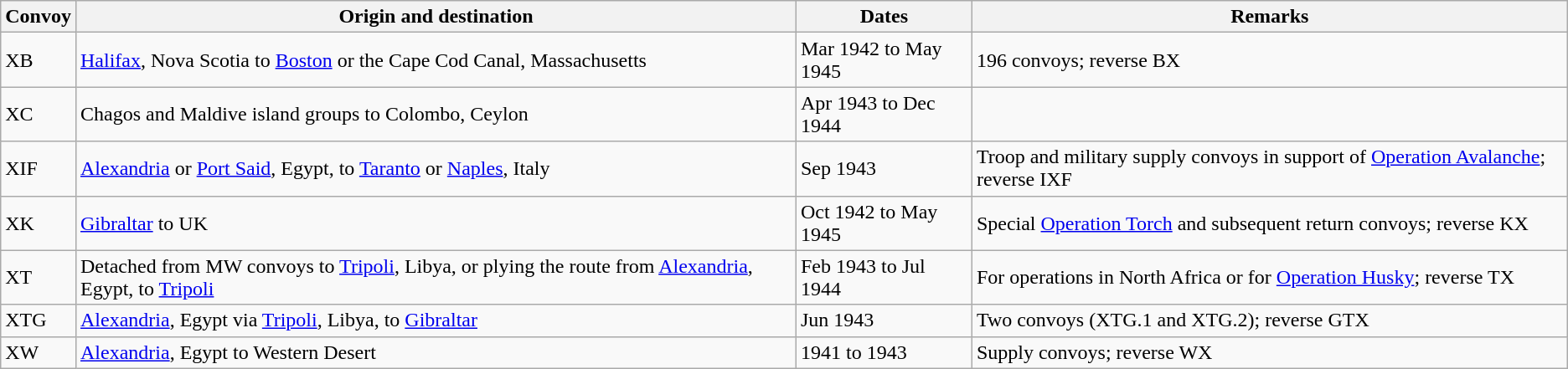<table class="wikitable">
<tr>
<th>Convoy</th>
<th>Origin and destination</th>
<th>Dates</th>
<th>Remarks</th>
</tr>
<tr>
<td>XB</td>
<td><a href='#'>Halifax</a>, Nova Scotia to <a href='#'>Boston</a> or the Cape Cod Canal, Massachusetts</td>
<td>Mar 1942 to May 1945</td>
<td>196 convoys; reverse BX</td>
</tr>
<tr>
<td>XC</td>
<td>Chagos and Maldive island groups to Colombo, Ceylon</td>
<td>Apr 1943 to Dec 1944</td>
<td></td>
</tr>
<tr>
<td>XIF</td>
<td><a href='#'>Alexandria</a> or <a href='#'>Port Said</a>, Egypt, to <a href='#'>Taranto</a> or <a href='#'>Naples</a>, Italy</td>
<td>Sep 1943</td>
<td>Troop and military supply convoys in support of <a href='#'>Operation Avalanche</a>; reverse IXF</td>
</tr>
<tr>
<td>XK</td>
<td><a href='#'>Gibraltar</a> to UK</td>
<td>Oct 1942 to May 1945</td>
<td>Special <a href='#'>Operation Torch</a> and subsequent return convoys; reverse KX</td>
</tr>
<tr>
<td>XT</td>
<td>Detached from MW convoys to <a href='#'>Tripoli</a>, Libya, or plying the route from <a href='#'>Alexandria</a>, Egypt, to <a href='#'>Tripoli</a></td>
<td>Feb 1943 to Jul 1944</td>
<td>For operations in North Africa or for <a href='#'>Operation Husky</a>; reverse TX</td>
</tr>
<tr>
<td>XTG</td>
<td><a href='#'>Alexandria</a>, Egypt via <a href='#'>Tripoli</a>, Libya, to <a href='#'>Gibraltar</a></td>
<td>Jun 1943</td>
<td>Two convoys (XTG.1 and XTG.2); reverse GTX</td>
</tr>
<tr>
<td>XW</td>
<td><a href='#'>Alexandria</a>, Egypt to Western Desert</td>
<td>1941 to 1943</td>
<td>Supply convoys; reverse WX</td>
</tr>
</table>
